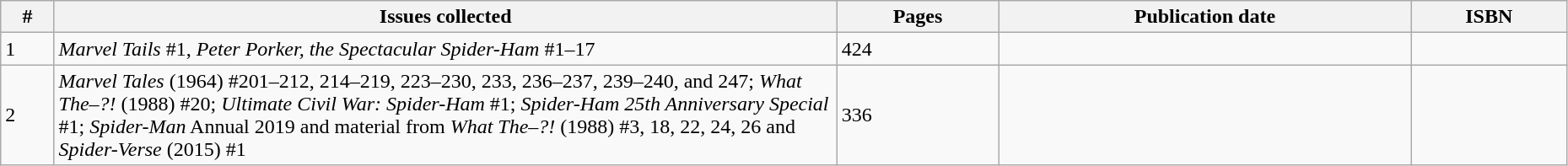<table class="wikitable sortable" width=98%>
<tr>
<th class="unsortable">#</th>
<th class="unsortable" width="50%">Issues collected</th>
<th>Pages</th>
<th>Publication date</th>
<th class="unsortable">ISBN</th>
</tr>
<tr>
<td>1</td>
<td><em>Marvel Tails</em> #1, <em>Peter Porker, the Spectacular Spider-Ham</em> #1–17</td>
<td>424</td>
<td></td>
<td></td>
</tr>
<tr>
<td>2</td>
<td><em>Marvel Tales</em> (1964) #201–212, 214–219, 223–230, 233, 236–237, 239–240, and 247; <em>What The–?!</em> (1988) #20; <em>Ultimate Civil War: Spider-Ham</em> #1; <em>Spider-Ham 25th Anniversary Special</em> #1; <em>Spider-Man</em> Annual 2019 and material from <em>What The–?!</em> (1988) #3, 18, 22, 24, 26 and <em>Spider-Verse</em> (2015) #1</td>
<td>336</td>
<td></td>
<td></td>
</tr>
</table>
